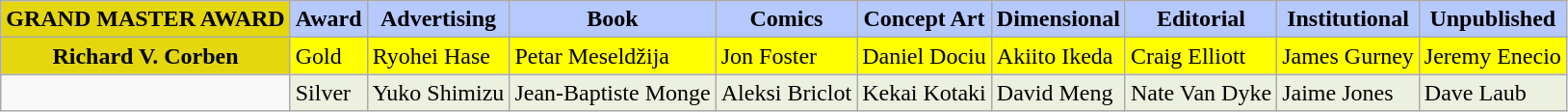<table class="wikitable">
<tr>
<th style="background:#e5d70e">GRAND MASTER AWARD</th>
<th style="background:#b6c9ff">Award</th>
<th style="background:#b6c9ff">Advertising</th>
<th style="background:#b6c9ff">Book</th>
<th style="background:#b6c9ff">Comics</th>
<th style="background:#b6c9ff">Concept Art</th>
<th style="background:#b6c9ff">Dimensional</th>
<th style="background:#b6c9ff">Editorial</th>
<th style="background:#b6c9ff">Institutional</th>
<th style="background:#b6c9ff">Unpublished</th>
</tr>
<tr>
<td style="background:#e5d70e" align="center"><strong>Richard V. Corben</strong></td>
<td style="background:#ffff00">Gold</td>
<td style="background:#ffff00">Ryohei Hase</td>
<td style="background:#ffff00">Petar Meseldžija</td>
<td style="background:#ffff00">Jon Foster</td>
<td style="background:#ffff00">Daniel Dociu</td>
<td style="background:#ffff00">Akiito Ikeda</td>
<td style="background:#ffff00">Craig Elliott</td>
<td style="background:#ffff00">James Gurney</td>
<td style="background:#ffff00">Jeremy Enecio</td>
</tr>
<tr>
<td></td>
<td style="background:#ecf0df">Silver</td>
<td style="background:#ecf0df">Yuko Shimizu</td>
<td style="background:#ecf0df">Jean-Baptiste Monge</td>
<td style="background:#ecf0df">Aleksi Briclot</td>
<td style="background:#ecf0df">Kekai Kotaki</td>
<td style="background:#ecf0df">David Meng</td>
<td style="background:#ecf0df">Nate Van Dyke</td>
<td style="background:#ecf0df">Jaime Jones</td>
<td style="background:#ecf0df">Dave Laub</td>
</tr>
</table>
